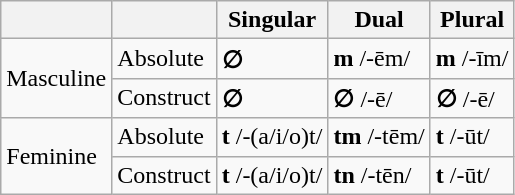<table class="wikitable">
<tr>
<th></th>
<th></th>
<th>Singular</th>
<th>Dual</th>
<th>Plural</th>
</tr>
<tr>
<td rowspan="2">Masculine</td>
<td>Absolute</td>
<td><strong>∅</strong></td>
<td> <strong>m</strong> /-ēm/</td>
<td> <strong>m</strong> /-īm/</td>
</tr>
<tr>
<td>Construct</td>
<td><strong>∅</strong></td>
<td><strong>∅</strong> /-ē/</td>
<td><strong>∅</strong> /-ē/</td>
</tr>
<tr>
<td rowspan="2">Feminine</td>
<td>Absolute</td>
<td> <strong>t</strong> /-(a/i/o)t/</td>
<td> <strong>tm</strong> /-tēm/</td>
<td> <strong>t</strong> /-ūt/</td>
</tr>
<tr>
<td>Construct</td>
<td> <strong>t</strong> /-(a/i/o)t/</td>
<td> <strong>tn</strong> /-tēn/</td>
<td> <strong>t</strong> /-ūt/</td>
</tr>
</table>
